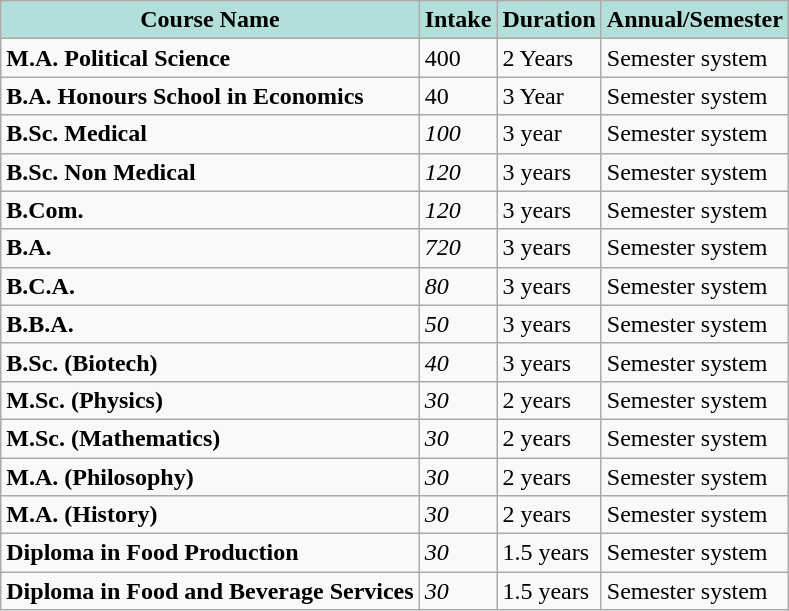<table class="wikitable sortable">
<tr>
<th ! style="background-color:#B2DFDA">Course Name</th>
<th ! style="background-color:#B2DFDA">Intake</th>
<th ! style="background-color:#B2DFDA">Duration</th>
<th ! style="background-color:#B2DFDA">Annual/Semester</th>
</tr>
<tr>
<td><strong>M.A. Political Science</strong></td>
<td>400</td>
<td>2 Years</td>
<td>Semester system</td>
</tr>
<tr>
<td><strong>B.A. Honours School in Economics</strong></td>
<td>40</td>
<td>3 Year</td>
<td>Semester system</td>
</tr>
<tr>
<td><strong>B.Sc. Medical</strong></td>
<td><em>100</em></td>
<td>3 year</td>
<td>Semester system</td>
</tr>
<tr>
<td><strong>B.Sc. Non Medical</strong></td>
<td><em>120</em></td>
<td>3 years</td>
<td>Semester system</td>
</tr>
<tr>
<td><strong>B.Com.</strong></td>
<td><em>120</em></td>
<td>3 years</td>
<td>Semester system</td>
</tr>
<tr>
<td><strong>B.A.</strong></td>
<td><em>720</em></td>
<td>3 years</td>
<td>Semester system</td>
</tr>
<tr>
<td><strong>B.C.A.</strong></td>
<td><em>80</em></td>
<td>3 years</td>
<td>Semester system</td>
</tr>
<tr>
<td><strong>B.B.A.</strong></td>
<td><em>50</em></td>
<td>3 years</td>
<td>Semester system</td>
</tr>
<tr>
<td><strong>B.Sc. (Biotech)</strong></td>
<td><em>40</em></td>
<td>3 years</td>
<td>Semester system</td>
</tr>
<tr>
<td><strong>M.Sc. (Physics)</strong></td>
<td><em>30</em></td>
<td>2 years</td>
<td>Semester system</td>
</tr>
<tr>
<td><strong>M.Sc. (Mathematics)</strong></td>
<td><em>30</em></td>
<td>2 years</td>
<td>Semester system</td>
</tr>
<tr>
<td><strong>M.A. (Philosophy)</strong></td>
<td><em>30</em></td>
<td>2 years</td>
<td>Semester system</td>
</tr>
<tr>
<td><strong>M.A. (History)</strong></td>
<td><em>30</em></td>
<td>2 years</td>
<td>Semester system</td>
</tr>
<tr>
<td><strong>Diploma in Food Production</strong></td>
<td><em>30</em></td>
<td>1.5 years</td>
<td>Semester system</td>
</tr>
<tr>
<td><strong>Diploma in Food and Beverage Services</strong></td>
<td><em>30</em></td>
<td>1.5 years</td>
<td>Semester system</td>
</tr>
</table>
